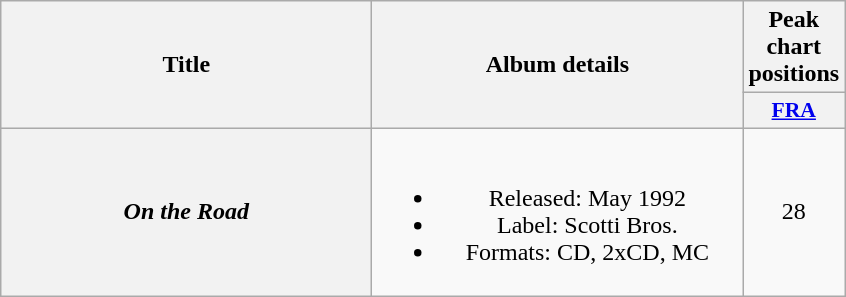<table class="wikitable plainrowheaders" style="text-align:center;">
<tr>
<th rowspan="2" scope="col" style="width:15em;">Title</th>
<th rowspan="2" scope="col" style="width:15em;">Album details</th>
<th>Peak chart positions</th>
</tr>
<tr>
<th scope="col" style="width:2em;font-size:90%;"><a href='#'>FRA</a><br></th>
</tr>
<tr>
<th scope="row"><em>On the Road</em></th>
<td><br><ul><li>Released: May 1992</li><li>Label: Scotti Bros.</li><li>Formats: CD, 2xCD, MC</li></ul></td>
<td>28</td>
</tr>
</table>
